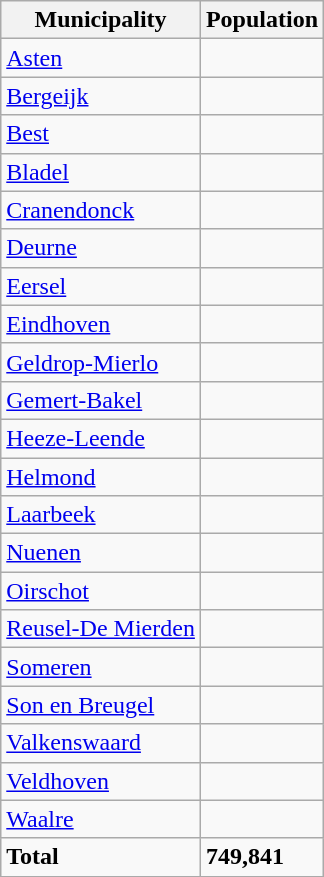<table class="wikitable sortable">
<tr>
<th>Municipality</th>
<th align="right">Population</th>
</tr>
<tr>
<td><a href='#'>Asten</a></td>
<td></td>
</tr>
<tr>
<td><a href='#'>Bergeijk</a></td>
<td></td>
</tr>
<tr>
<td><a href='#'>Best</a></td>
<td></td>
</tr>
<tr>
<td><a href='#'>Bladel</a></td>
<td></td>
</tr>
<tr>
<td><a href='#'>Cranendonck</a></td>
<td></td>
</tr>
<tr>
<td><a href='#'>Deurne</a></td>
<td></td>
</tr>
<tr>
<td><a href='#'>Eersel</a></td>
<td></td>
</tr>
<tr>
<td><a href='#'>Eindhoven</a></td>
<td></td>
</tr>
<tr>
<td><a href='#'>Geldrop-Mierlo</a></td>
<td></td>
</tr>
<tr>
<td><a href='#'>Gemert-Bakel</a></td>
<td></td>
</tr>
<tr>
<td><a href='#'>Heeze-Leende</a></td>
<td></td>
</tr>
<tr>
<td><a href='#'>Helmond</a></td>
<td></td>
</tr>
<tr>
<td><a href='#'>Laarbeek</a></td>
<td></td>
</tr>
<tr>
<td><a href='#'>Nuenen</a></td>
<td></td>
</tr>
<tr>
<td><a href='#'>Oirschot</a></td>
<td></td>
</tr>
<tr>
<td><a href='#'>Reusel-De Mierden</a></td>
<td></td>
</tr>
<tr>
<td><a href='#'>Someren</a></td>
<td></td>
</tr>
<tr>
<td><a href='#'>Son en Breugel</a></td>
<td></td>
</tr>
<tr>
<td><a href='#'>Valkenswaard</a></td>
<td></td>
</tr>
<tr>
<td><a href='#'>Veldhoven</a></td>
<td></td>
</tr>
<tr>
<td><a href='#'>Waalre</a></td>
<td></td>
</tr>
<tr>
<td><strong>Total</strong></td>
<td><strong>749,841</strong></td>
</tr>
</table>
